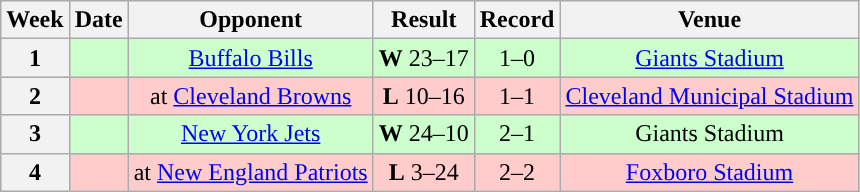<table class="wikitable" style="text-align:center">
<tr>
<th>Week</th>
<th>Date</th>
<th>Opponent</th>
<th>Result</th>
<th>Record</th>
<th>Venue</th>
</tr>
<tr style="background:#cfc">
<th>1</th>
<td></td>
<td><a href='#'>Buffalo Bills</a></td>
<td><strong>W</strong> 23–17</td>
<td>1–0</td>
<td><a href='#'>Giants Stadium</a></td>
</tr>
<tr style="background:#fcc">
<th>2</th>
<td></td>
<td>at <a href='#'>Cleveland Browns</a></td>
<td><strong>L</strong> 10–16</td>
<td>1–1</td>
<td><a href='#'>Cleveland Municipal Stadium</a></td>
</tr>
<tr style="background:#cfc">
<th>3</th>
<td></td>
<td><a href='#'>New York Jets</a></td>
<td><strong>W</strong> 24–10</td>
<td>2–1</td>
<td>Giants Stadium</td>
</tr>
<tr style="background:#fcc">
<th>4</th>
<td></td>
<td>at <a href='#'>New England Patriots</a></td>
<td><strong>L</strong> 3–24</td>
<td>2–2</td>
<td><a href='#'>Foxboro Stadium</a></td>
</tr>
</table>
